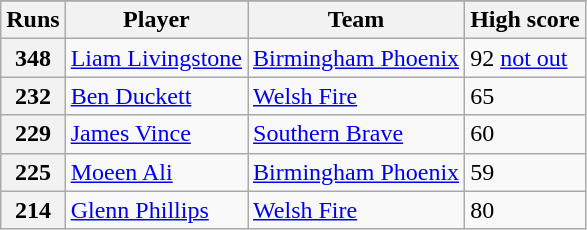<table class="wikitable" style="max-width:30em;">
<tr>
</tr>
<tr>
<th>Runs</th>
<th>Player</th>
<th>Team</th>
<th>High score</th>
</tr>
<tr>
<th>348</th>
<td><a href='#'>Liam Livingstone</a></td>
<td><a href='#'>Birmingham Phoenix</a></td>
<td>92 <a href='#'>not out</a></td>
</tr>
<tr>
<th>232</th>
<td><a href='#'>Ben Duckett</a></td>
<td><a href='#'>Welsh Fire</a></td>
<td>65</td>
</tr>
<tr>
<th>229</th>
<td><a href='#'>James Vince</a></td>
<td><a href='#'>Southern Brave</a></td>
<td>60</td>
</tr>
<tr>
<th>225</th>
<td><a href='#'>Moeen Ali</a></td>
<td><a href='#'>Birmingham Phoenix</a></td>
<td>59</td>
</tr>
<tr>
<th>214</th>
<td><a href='#'>Glenn Phillips</a></td>
<td><a href='#'>Welsh Fire</a></td>
<td>80</td>
</tr>
</table>
